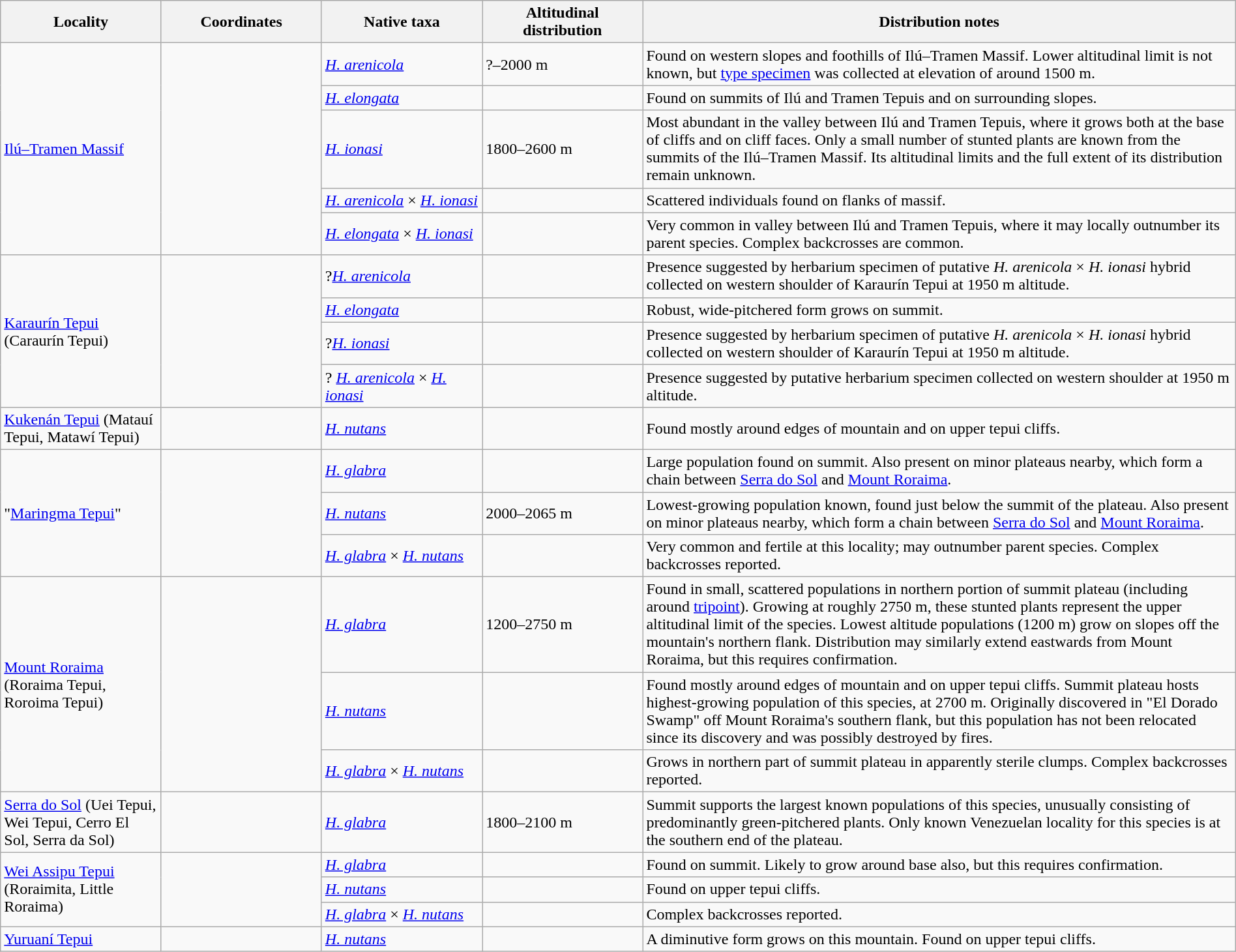<table class="wikitable" style="width: 100%">
<tr>
<th scope="col" width="13%">Locality</th>
<th scope="col" width="13%">Coordinates</th>
<th scope="col" width="13%">Native taxa</th>
<th scope="col" width="13%">Altitudinal distribution</th>
<th scope="col" width="48%">Distribution notes</th>
</tr>
<tr>
<td rowspan="5"><a href='#'>Ilú–Tramen Massif</a></td>
<td rowspan="5"></td>
<td><em><a href='#'>H. arenicola</a></em></td>
<td>?–2000 m</td>
<td>Found on western slopes and foothills of Ilú–Tramen Massif. Lower altitudinal limit is not known, but <a href='#'>type specimen</a> was collected at elevation of around 1500 m.</td>
</tr>
<tr>
<td><em><a href='#'>H. elongata</a></em></td>
<td></td>
<td>Found on summits of Ilú and Tramen Tepuis and on surrounding slopes.</td>
</tr>
<tr>
<td><em><a href='#'>H. ionasi</a></em></td>
<td>1800–2600 m</td>
<td>Most abundant in the valley between Ilú and Tramen Tepuis, where it grows both at the base of cliffs and on cliff faces. Only a small number of stunted plants are known from the summits of the Ilú–Tramen Massif. Its altitudinal limits and the full extent of its distribution remain unknown.</td>
</tr>
<tr>
<td><em><a href='#'>H. arenicola</a></em> × <em><a href='#'>H. ionasi</a></em></td>
<td></td>
<td>Scattered individuals found on flanks of massif.</td>
</tr>
<tr>
<td><em><a href='#'>H. elongata</a></em> × <em><a href='#'>H. ionasi</a></em></td>
<td></td>
<td>Very common in valley between Ilú and Tramen Tepuis, where it may locally outnumber its parent species. Complex backcrosses are common.</td>
</tr>
<tr>
<td rowspan="4"><a href='#'>Karaurín Tepui</a> (Caraurín Tepui)</td>
<td rowspan="4"></td>
<td>?<em><a href='#'>H. arenicola</a></em></td>
<td></td>
<td>Presence suggested by herbarium specimen of putative <em>H. arenicola</em> × <em>H. ionasi</em> hybrid collected on western shoulder of Karaurín Tepui at 1950 m altitude.</td>
</tr>
<tr>
<td><em><a href='#'>H. elongata</a></em></td>
<td></td>
<td>Robust, wide-pitchered form grows on summit.</td>
</tr>
<tr>
<td>?<em><a href='#'>H. ionasi</a></em></td>
<td></td>
<td>Presence suggested by herbarium specimen of putative <em>H. arenicola</em> × <em>H. ionasi</em> hybrid collected on western shoulder of Karaurín Tepui at 1950 m altitude.</td>
</tr>
<tr>
<td>? <em><a href='#'>H. arenicola</a></em> × <em><a href='#'>H. ionasi</a></em></td>
<td></td>
<td>Presence suggested by putative herbarium specimen collected on western shoulder at 1950 m altitude.</td>
</tr>
<tr>
<td><a href='#'>Kukenán Tepui</a> (Matauí Tepui, Matawí Tepui)</td>
<td></td>
<td><em><a href='#'>H. nutans</a></em></td>
<td></td>
<td>Found mostly around edges of mountain and on upper tepui cliffs.</td>
</tr>
<tr>
<td rowspan="3">"<a href='#'>Maringma Tepui</a>"</td>
<td rowspan="3"></td>
<td><em><a href='#'>H. glabra</a></em></td>
<td></td>
<td>Large population found on summit. Also present on minor plateaus nearby, which form a chain between <a href='#'>Serra do Sol</a> and <a href='#'>Mount Roraima</a>.</td>
</tr>
<tr>
<td><em><a href='#'>H. nutans</a></em></td>
<td>2000–2065 m</td>
<td>Lowest-growing population known, found just below the summit of the plateau. Also present on minor plateaus nearby, which form a chain between <a href='#'>Serra do Sol</a> and <a href='#'>Mount Roraima</a>.</td>
</tr>
<tr>
<td><em><a href='#'>H. glabra</a></em> × <em><a href='#'>H. nutans</a></em></td>
<td></td>
<td>Very common and fertile at this locality; may outnumber parent species. Complex backcrosses reported.</td>
</tr>
<tr>
<td rowspan="3"><a href='#'>Mount Roraima</a> (Roraima Tepui, Roroima Tepui)</td>
<td rowspan="3"></td>
<td><em><a href='#'>H. glabra</a></em></td>
<td>1200–2750 m</td>
<td>Found in small, scattered populations in northern portion of summit plateau (including around <a href='#'>tripoint</a>). Growing at roughly 2750 m, these stunted plants represent the upper altitudinal limit of the species. Lowest altitude populations (1200 m) grow on slopes off the mountain's northern flank. Distribution may similarly extend eastwards from Mount Roraima, but this requires confirmation.</td>
</tr>
<tr>
<td><em><a href='#'>H. nutans</a></em></td>
<td></td>
<td>Found mostly around edges of mountain and on upper tepui cliffs. Summit plateau hosts highest-growing population of this species, at 2700 m. Originally discovered in "El Dorado Swamp" off Mount Roraima's southern flank, but this population has not been relocated since its discovery and was possibly destroyed by fires.</td>
</tr>
<tr>
<td><em><a href='#'>H. glabra</a></em> × <em><a href='#'>H. nutans</a></em></td>
<td></td>
<td>Grows in northern part of summit plateau in apparently sterile clumps. Complex backcrosses reported.</td>
</tr>
<tr>
<td><a href='#'>Serra do Sol</a> (Uei Tepui, Wei Tepui, Cerro El Sol, Serra da Sol)</td>
<td></td>
<td><em><a href='#'>H. glabra</a></em></td>
<td>1800–2100 m</td>
<td>Summit supports the largest known populations of this species, unusually consisting of predominantly green-pitchered plants. Only known Venezuelan locality for this species is at the southern end of the plateau.</td>
</tr>
<tr>
<td rowspan="3"><a href='#'>Wei Assipu Tepui</a><br>(Roraimita, Little Roraima)</td>
<td rowspan="3"></td>
<td><em><a href='#'>H. glabra</a></em></td>
<td></td>
<td>Found on summit. Likely to grow around base also, but this requires confirmation.</td>
</tr>
<tr>
<td><em><a href='#'>H. nutans</a></em></td>
<td></td>
<td>Found on upper tepui cliffs.</td>
</tr>
<tr>
<td><em><a href='#'>H. glabra</a></em> × <em><a href='#'>H. nutans</a></em></td>
<td></td>
<td>Complex backcrosses reported.</td>
</tr>
<tr>
<td><a href='#'>Yuruaní Tepui</a></td>
<td></td>
<td><em><a href='#'>H. nutans</a></em></td>
<td></td>
<td>A diminutive form grows on this mountain. Found on upper tepui cliffs.</td>
</tr>
</table>
